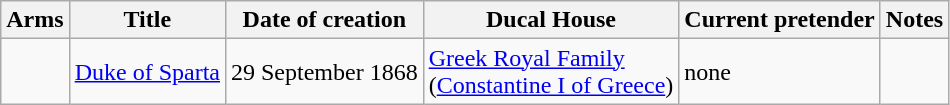<table class="sortable wikitable" style="font-size:100%">
<tr>
<th>Arms</th>
<th>Title</th>
<th>Date of creation</th>
<th>Ducal House</th>
<th>Current pretender</th>
<th>Notes</th>
</tr>
<tr>
<td></td>
<td><a href='#'>Duke of Sparta</a></td>
<td>29 September 1868</td>
<td><a href='#'>Greek Royal Family</a><br>(<a href='#'>Constantine I of Greece</a>)</td>
<td>none</td>
<td></td>
</tr>
</table>
